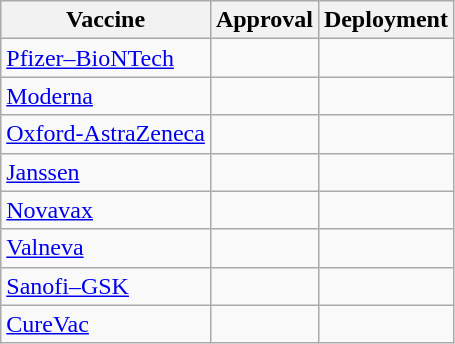<table class="wikitable">
<tr>
<th>Vaccine</th>
<th>Approval</th>
<th>Deployment</th>
</tr>
<tr>
<td><a href='#'>Pfizer–BioNTech</a></td>
<td></td>
<td></td>
</tr>
<tr>
<td><a href='#'>Moderna</a></td>
<td></td>
<td></td>
</tr>
<tr>
<td><a href='#'>Oxford-AstraZeneca</a></td>
<td></td>
<td></td>
</tr>
<tr>
<td><a href='#'>Janssen</a></td>
<td></td>
<td></td>
</tr>
<tr>
<td><a href='#'>Novavax</a></td>
<td></td>
<td></td>
</tr>
<tr>
<td><a href='#'>Valneva</a></td>
<td></td>
<td></td>
</tr>
<tr>
<td><a href='#'>Sanofi–GSK</a></td>
<td></td>
<td></td>
</tr>
<tr>
<td><a href='#'>CureVac</a></td>
<td></td>
<td></td>
</tr>
</table>
